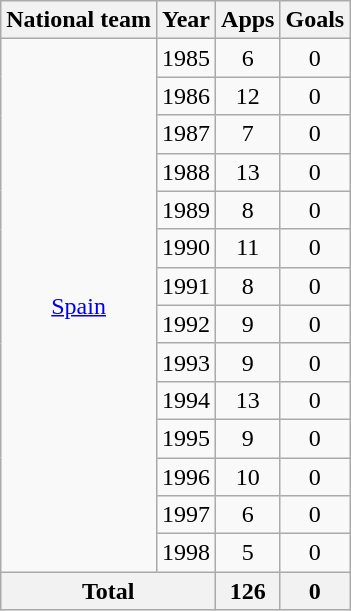<table class="wikitable" style="text-align:center">
<tr>
<th>National team</th>
<th>Year</th>
<th>Apps</th>
<th>Goals</th>
</tr>
<tr>
<td rowspan="14"><a href='#'>Spain</a></td>
<td>1985</td>
<td>6</td>
<td>0</td>
</tr>
<tr>
<td>1986</td>
<td>12</td>
<td>0</td>
</tr>
<tr>
<td>1987</td>
<td>7</td>
<td>0</td>
</tr>
<tr>
<td>1988</td>
<td>13</td>
<td>0</td>
</tr>
<tr>
<td>1989</td>
<td>8</td>
<td>0</td>
</tr>
<tr>
<td>1990</td>
<td>11</td>
<td>0</td>
</tr>
<tr>
<td>1991</td>
<td>8</td>
<td>0</td>
</tr>
<tr>
<td>1992</td>
<td>9</td>
<td>0</td>
</tr>
<tr>
<td>1993</td>
<td>9</td>
<td>0</td>
</tr>
<tr>
<td>1994</td>
<td>13</td>
<td>0</td>
</tr>
<tr>
<td>1995</td>
<td>9</td>
<td>0</td>
</tr>
<tr>
<td>1996</td>
<td>10</td>
<td>0</td>
</tr>
<tr>
<td>1997</td>
<td>6</td>
<td>0</td>
</tr>
<tr>
<td>1998</td>
<td>5</td>
<td>0</td>
</tr>
<tr>
<th colspan="2">Total</th>
<th>126</th>
<th>0</th>
</tr>
</table>
